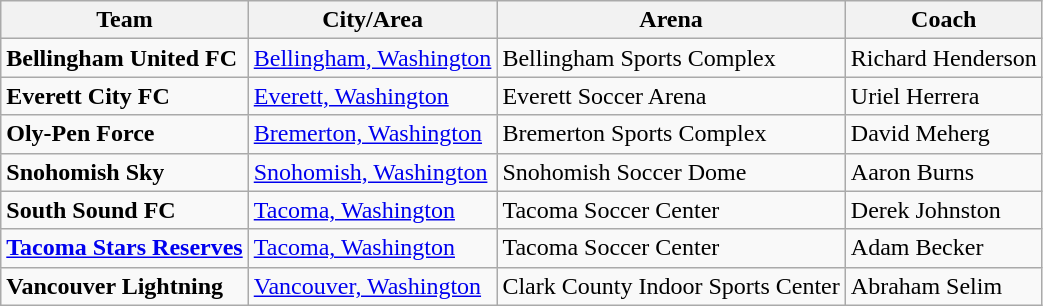<table class="wikitable">
<tr>
<th>Team</th>
<th>City/Area</th>
<th>Arena</th>
<th>Coach</th>
</tr>
<tr>
<td><strong>Bellingham United FC</strong></td>
<td><a href='#'>Bellingham, Washington</a></td>
<td>Bellingham Sports Complex</td>
<td>Richard Henderson</td>
</tr>
<tr>
<td><strong>Everett City FC</strong></td>
<td><a href='#'>Everett, Washington</a></td>
<td>Everett Soccer Arena</td>
<td>Uriel Herrera</td>
</tr>
<tr>
<td><strong>Oly-Pen Force</strong></td>
<td><a href='#'>Bremerton, Washington</a></td>
<td>Bremerton Sports Complex</td>
<td>David Meherg</td>
</tr>
<tr>
<td><strong>Snohomish Sky</strong></td>
<td><a href='#'>Snohomish, Washington</a></td>
<td>Snohomish Soccer Dome</td>
<td>Aaron Burns</td>
</tr>
<tr>
<td><strong>South Sound FC</strong></td>
<td><a href='#'>Tacoma, Washington</a></td>
<td>Tacoma Soccer Center</td>
<td>Derek Johnston</td>
</tr>
<tr>
<td><strong><a href='#'>Tacoma Stars Reserves</a></strong></td>
<td><a href='#'>Tacoma, Washington</a></td>
<td>Tacoma Soccer Center</td>
<td>Adam Becker</td>
</tr>
<tr>
<td><strong>Vancouver Lightning</strong></td>
<td><a href='#'>Vancouver, Washington</a></td>
<td>Clark County Indoor Sports Center</td>
<td>Abraham Selim</td>
</tr>
</table>
